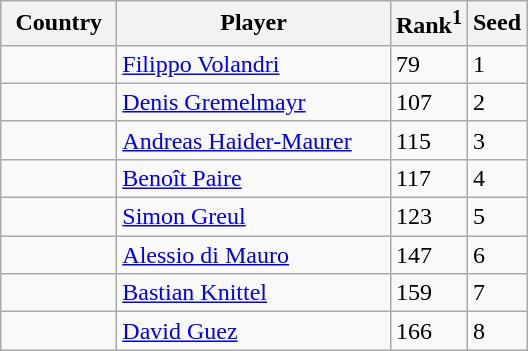<table class="sortable wikitable">
<tr>
<th width="70">Country</th>
<th width="175">Player</th>
<th>Rank<sup>1</sup></th>
<th>Seed</th>
</tr>
<tr>
<td></td>
<td><a href='#'>Filippo Volandri</a></td>
<td>79</td>
<td>1</td>
</tr>
<tr>
<td></td>
<td><a href='#'>Denis Gremelmayr</a></td>
<td>107</td>
<td>2</td>
</tr>
<tr>
<td></td>
<td><a href='#'>Andreas Haider-Maurer</a></td>
<td>115</td>
<td>3</td>
</tr>
<tr>
<td></td>
<td><a href='#'>Benoît Paire</a></td>
<td>117</td>
<td>4</td>
</tr>
<tr>
<td></td>
<td><a href='#'>Simon Greul</a></td>
<td>123</td>
<td>5</td>
</tr>
<tr>
<td></td>
<td><a href='#'>Alessio di Mauro</a></td>
<td>147</td>
<td>6</td>
</tr>
<tr>
<td></td>
<td><a href='#'>Bastian Knittel</a></td>
<td>159</td>
<td>7</td>
</tr>
<tr>
<td></td>
<td><a href='#'>David Guez</a></td>
<td>166</td>
<td>8</td>
</tr>
</table>
